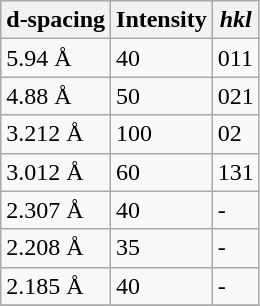<table class="wikitable">
<tr>
<th>d-spacing</th>
<th>Intensity</th>
<th><em>hkl</em></th>
</tr>
<tr>
<td>5.94 Å</td>
<td>40</td>
<td>011</td>
</tr>
<tr>
<td>4.88 Å</td>
<td>50</td>
<td>021</td>
</tr>
<tr>
<td>3.212 Å</td>
<td>100</td>
<td>02</td>
</tr>
<tr>
<td>3.012 Å</td>
<td>60</td>
<td>131</td>
</tr>
<tr>
<td>2.307 Å</td>
<td>40</td>
<td>-</td>
</tr>
<tr>
<td>2.208 Å</td>
<td>35</td>
<td>-</td>
</tr>
<tr>
<td>2.185 Å</td>
<td>40</td>
<td>-</td>
</tr>
<tr>
</tr>
</table>
